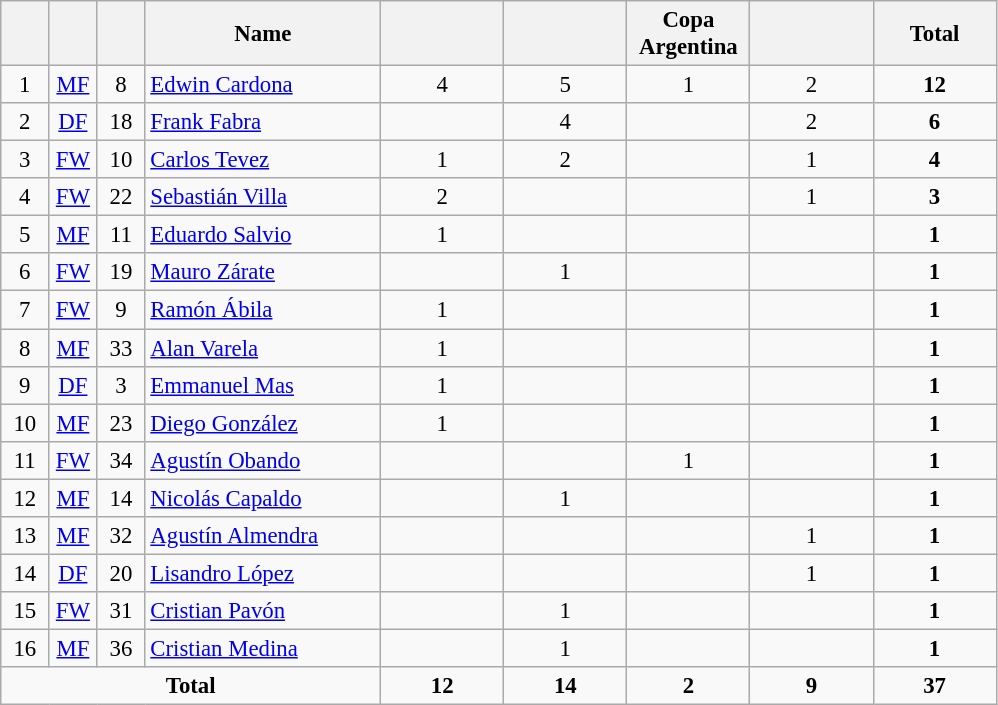<table class="wikitable sortable" style="font-size: 95%; text-align: center;">
<tr>
<th width=25></th>
<th width=25></th>
<th width=25></th>
<th width=150>Name</th>
<th width= 75></th>
<th width= 75></th>
<th width= 75>Copa Argentina</th>
<th width= 75></th>
<th width= 75>Total</th>
</tr>
<tr>
<td>1</td>
<td><a href='#'>MF</a></td>
<td>8</td>
<td align=left> <a href='#'>Edwin Cardona</a></td>
<td>4</td>
<td>5</td>
<td>1</td>
<td>2</td>
<td><strong>12</strong></td>
</tr>
<tr>
<td>2</td>
<td><a href='#'>DF</a></td>
<td>18</td>
<td align=left> <a href='#'>Frank Fabra</a></td>
<td></td>
<td>4</td>
<td></td>
<td>2</td>
<td><strong>6</strong></td>
</tr>
<tr>
<td>3</td>
<td><a href='#'>FW</a></td>
<td>10</td>
<td align=left> <a href='#'>Carlos Tevez</a></td>
<td>1</td>
<td>2</td>
<td></td>
<td>1</td>
<td><strong>4</strong></td>
</tr>
<tr>
<td>4</td>
<td><a href='#'>FW</a></td>
<td>22</td>
<td align=left> <a href='#'>Sebastián Villa</a></td>
<td>2</td>
<td></td>
<td></td>
<td>1</td>
<td><strong>3</strong></td>
</tr>
<tr>
<td>5</td>
<td><a href='#'>MF</a></td>
<td>11</td>
<td align=left> <a href='#'>Eduardo Salvio</a></td>
<td>1</td>
<td></td>
<td></td>
<td></td>
<td><strong>1</strong></td>
</tr>
<tr>
<td>6</td>
<td><a href='#'>FW</a></td>
<td>19</td>
<td align=left> <a href='#'>Mauro Zárate</a></td>
<td></td>
<td>1</td>
<td></td>
<td></td>
<td><strong>1</strong></td>
</tr>
<tr>
<td>7</td>
<td><a href='#'>FW</a></td>
<td>9</td>
<td align=left> <a href='#'>Ramón Ábila</a></td>
<td>1</td>
<td></td>
<td></td>
<td></td>
<td><strong>1</strong></td>
</tr>
<tr>
<td>8</td>
<td><a href='#'>MF</a></td>
<td>33</td>
<td align=left> <a href='#'>Alan Varela</a></td>
<td>1</td>
<td></td>
<td></td>
<td></td>
<td><strong>1</strong></td>
</tr>
<tr>
<td>9</td>
<td><a href='#'>DF</a></td>
<td>3</td>
<td align=left> <a href='#'>Emmanuel Mas</a></td>
<td>1</td>
<td></td>
<td></td>
<td></td>
<td><strong>1</strong></td>
</tr>
<tr>
<td>10</td>
<td><a href='#'>MF</a></td>
<td>23</td>
<td align=left> <a href='#'>Diego González</a></td>
<td>1</td>
<td></td>
<td></td>
<td></td>
<td><strong>1</strong></td>
</tr>
<tr>
<td>11</td>
<td><a href='#'>FW</a></td>
<td>34</td>
<td align=left> <a href='#'>Agustín Obando</a></td>
<td></td>
<td></td>
<td>1</td>
<td></td>
<td><strong>1</strong></td>
</tr>
<tr>
<td>12</td>
<td><a href='#'>MF</a></td>
<td>14</td>
<td align=left> <a href='#'>Nicolás Capaldo</a></td>
<td></td>
<td>1</td>
<td></td>
<td></td>
<td><strong>1</strong></td>
</tr>
<tr>
<td>13</td>
<td><a href='#'>MF</a></td>
<td>32</td>
<td align=left> <a href='#'>Agustín Almendra</a></td>
<td></td>
<td></td>
<td></td>
<td>1</td>
<td><strong>1</strong></td>
</tr>
<tr>
<td>14</td>
<td><a href='#'>DF</a></td>
<td>20</td>
<td align=left> <a href='#'>Lisandro López</a></td>
<td></td>
<td></td>
<td></td>
<td>1</td>
<td><strong>1</strong></td>
</tr>
<tr>
<td>15</td>
<td><a href='#'>FW</a></td>
<td>31</td>
<td align=left> <a href='#'>Cristian Pavón</a></td>
<td></td>
<td>1</td>
<td></td>
<td></td>
<td><strong>1</strong></td>
</tr>
<tr>
<td>16</td>
<td><a href='#'>MF</a></td>
<td>36</td>
<td align=left> <a href='#'>Cristian Medina</a></td>
<td></td>
<td>1</td>
<td></td>
<td></td>
<td><strong>1</strong></td>
</tr>
<tr align=center>
<td colspan=4><strong>Total</strong></td>
<td><strong>12</strong></td>
<td><strong>14</strong></td>
<td><strong>2</strong></td>
<td><strong>9</strong></td>
<td><strong>37</strong></td>
</tr>
</table>
